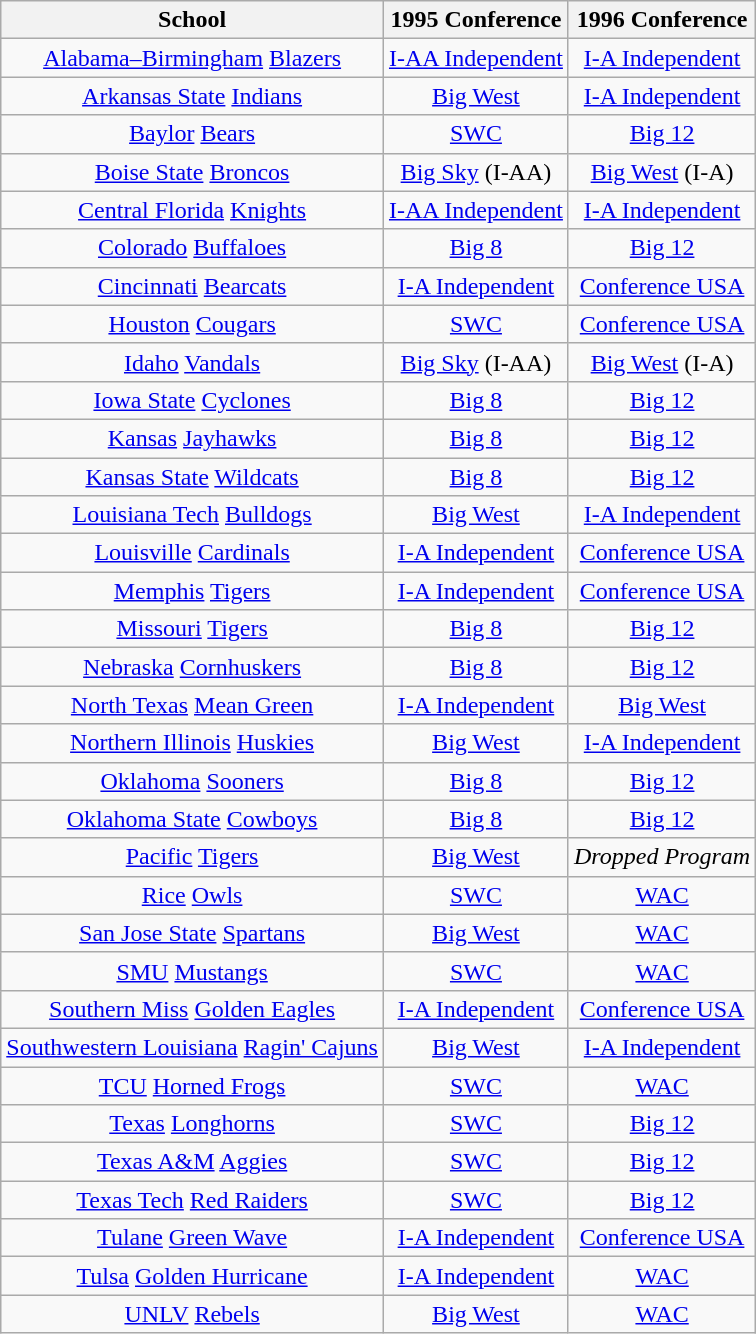<table class="wikitable sortable">
<tr>
<th>School</th>
<th>1995 Conference</th>
<th>1996 Conference</th>
</tr>
<tr style="text-align:center;">
<td><a href='#'>Alabama–Birmingham</a> <a href='#'>Blazers</a></td>
<td><a href='#'>I-AA Independent</a></td>
<td><a href='#'>I-A Independent</a></td>
</tr>
<tr style="text-align:center;">
<td><a href='#'>Arkansas State</a> <a href='#'>Indians</a></td>
<td><a href='#'>Big West</a></td>
<td><a href='#'>I-A Independent</a></td>
</tr>
<tr style="text-align:center;">
<td><a href='#'>Baylor</a> <a href='#'>Bears</a></td>
<td><a href='#'>SWC</a></td>
<td><a href='#'>Big 12</a></td>
</tr>
<tr style="text-align:center;">
<td><a href='#'>Boise State</a> <a href='#'>Broncos</a></td>
<td><a href='#'>Big Sky</a> (I-AA)</td>
<td><a href='#'>Big West</a> (I-A)</td>
</tr>
<tr style="text-align:center;">
<td><a href='#'>Central Florida</a> <a href='#'>Knights</a></td>
<td><a href='#'>I-AA Independent</a></td>
<td><a href='#'>I-A Independent</a></td>
</tr>
<tr style="text-align:center;">
<td><a href='#'>Colorado</a> <a href='#'>Buffaloes</a></td>
<td><a href='#'>Big 8</a></td>
<td><a href='#'>Big 12</a></td>
</tr>
<tr style="text-align:center;">
<td><a href='#'>Cincinnati</a> <a href='#'>Bearcats</a></td>
<td><a href='#'>I-A Independent</a></td>
<td><a href='#'>Conference USA</a></td>
</tr>
<tr style="text-align:center;">
<td><a href='#'>Houston</a> <a href='#'>Cougars</a></td>
<td><a href='#'>SWC</a></td>
<td><a href='#'>Conference USA</a></td>
</tr>
<tr style="text-align:center;">
<td><a href='#'>Idaho</a> <a href='#'>Vandals</a></td>
<td><a href='#'>Big Sky</a> (I-AA)</td>
<td><a href='#'>Big West</a> (I-A)</td>
</tr>
<tr style="text-align:center;">
<td><a href='#'>Iowa State</a> <a href='#'>Cyclones</a></td>
<td><a href='#'>Big 8</a></td>
<td><a href='#'>Big 12</a></td>
</tr>
<tr style="text-align:center;">
<td><a href='#'>Kansas</a> <a href='#'>Jayhawks</a></td>
<td><a href='#'>Big 8</a></td>
<td><a href='#'>Big 12</a></td>
</tr>
<tr style="text-align:center;">
<td><a href='#'>Kansas State</a> <a href='#'>Wildcats</a></td>
<td><a href='#'>Big 8</a></td>
<td><a href='#'>Big 12</a></td>
</tr>
<tr style="text-align:center;">
<td><a href='#'>Louisiana Tech</a> <a href='#'>Bulldogs</a></td>
<td><a href='#'>Big West</a></td>
<td><a href='#'>I-A Independent</a></td>
</tr>
<tr style="text-align:center;">
<td><a href='#'>Louisville</a> <a href='#'>Cardinals</a></td>
<td><a href='#'>I-A Independent</a></td>
<td><a href='#'>Conference USA</a></td>
</tr>
<tr style="text-align:center;">
<td><a href='#'>Memphis</a> <a href='#'>Tigers</a></td>
<td><a href='#'>I-A Independent</a></td>
<td><a href='#'>Conference USA</a></td>
</tr>
<tr style="text-align:center;">
<td><a href='#'>Missouri</a> <a href='#'>Tigers</a></td>
<td><a href='#'>Big 8</a></td>
<td><a href='#'>Big 12</a></td>
</tr>
<tr style="text-align:center;">
<td><a href='#'>Nebraska</a> <a href='#'>Cornhuskers</a></td>
<td><a href='#'>Big 8</a></td>
<td><a href='#'>Big 12</a></td>
</tr>
<tr style="text-align:center;">
<td><a href='#'>North Texas</a> <a href='#'>Mean Green</a></td>
<td><a href='#'>I-A Independent</a></td>
<td><a href='#'>Big West</a></td>
</tr>
<tr style="text-align:center;">
<td><a href='#'>Northern Illinois</a> <a href='#'>Huskies</a></td>
<td><a href='#'>Big West</a></td>
<td><a href='#'>I-A Independent</a></td>
</tr>
<tr style="text-align:center;">
<td><a href='#'>Oklahoma</a> <a href='#'>Sooners</a></td>
<td><a href='#'>Big 8</a></td>
<td><a href='#'>Big 12</a></td>
</tr>
<tr style="text-align:center;">
<td><a href='#'>Oklahoma State</a> <a href='#'>Cowboys</a></td>
<td><a href='#'>Big 8</a></td>
<td><a href='#'>Big 12</a></td>
</tr>
<tr style="text-align:center;">
<td><a href='#'>Pacific</a> <a href='#'>Tigers</a></td>
<td><a href='#'>Big West</a></td>
<td><em>Dropped Program</em></td>
</tr>
<tr style="text-align:center;">
<td><a href='#'>Rice</a> <a href='#'>Owls</a></td>
<td><a href='#'>SWC</a></td>
<td><a href='#'>WAC</a></td>
</tr>
<tr style="text-align:center;">
<td><a href='#'>San Jose State</a> <a href='#'>Spartans</a></td>
<td><a href='#'>Big West</a></td>
<td><a href='#'>WAC</a></td>
</tr>
<tr style="text-align:center;">
<td><a href='#'>SMU</a> <a href='#'>Mustangs</a></td>
<td><a href='#'>SWC</a></td>
<td><a href='#'>WAC</a></td>
</tr>
<tr style="text-align:center;">
<td><a href='#'>Southern Miss</a> <a href='#'>Golden Eagles</a></td>
<td><a href='#'>I-A Independent</a></td>
<td><a href='#'>Conference USA</a></td>
</tr>
<tr style="text-align:center;">
<td><a href='#'>Southwestern Louisiana</a> <a href='#'>Ragin' Cajuns</a></td>
<td><a href='#'>Big West</a></td>
<td><a href='#'>I-A Independent</a></td>
</tr>
<tr style="text-align:center;">
<td><a href='#'>TCU</a> <a href='#'>Horned Frogs</a></td>
<td><a href='#'>SWC</a></td>
<td><a href='#'>WAC</a></td>
</tr>
<tr style="text-align:center;">
<td><a href='#'>Texas</a> <a href='#'>Longhorns</a></td>
<td><a href='#'>SWC</a></td>
<td><a href='#'>Big 12</a></td>
</tr>
<tr style="text-align:center;">
<td><a href='#'>Texas A&M</a> <a href='#'>Aggies</a></td>
<td><a href='#'>SWC</a></td>
<td><a href='#'>Big 12</a></td>
</tr>
<tr style="text-align:center;">
<td><a href='#'>Texas Tech</a> <a href='#'>Red Raiders</a></td>
<td><a href='#'>SWC</a></td>
<td><a href='#'>Big 12</a></td>
</tr>
<tr style="text-align:center;">
<td><a href='#'>Tulane</a> <a href='#'>Green Wave</a></td>
<td><a href='#'>I-A Independent</a></td>
<td><a href='#'>Conference USA</a></td>
</tr>
<tr style="text-align:center;">
<td><a href='#'>Tulsa</a> <a href='#'>Golden Hurricane</a></td>
<td><a href='#'>I-A Independent</a></td>
<td><a href='#'>WAC</a></td>
</tr>
<tr style="text-align:center;">
<td><a href='#'>UNLV</a> <a href='#'>Rebels</a></td>
<td><a href='#'>Big West</a></td>
<td><a href='#'>WAC</a></td>
</tr>
</table>
